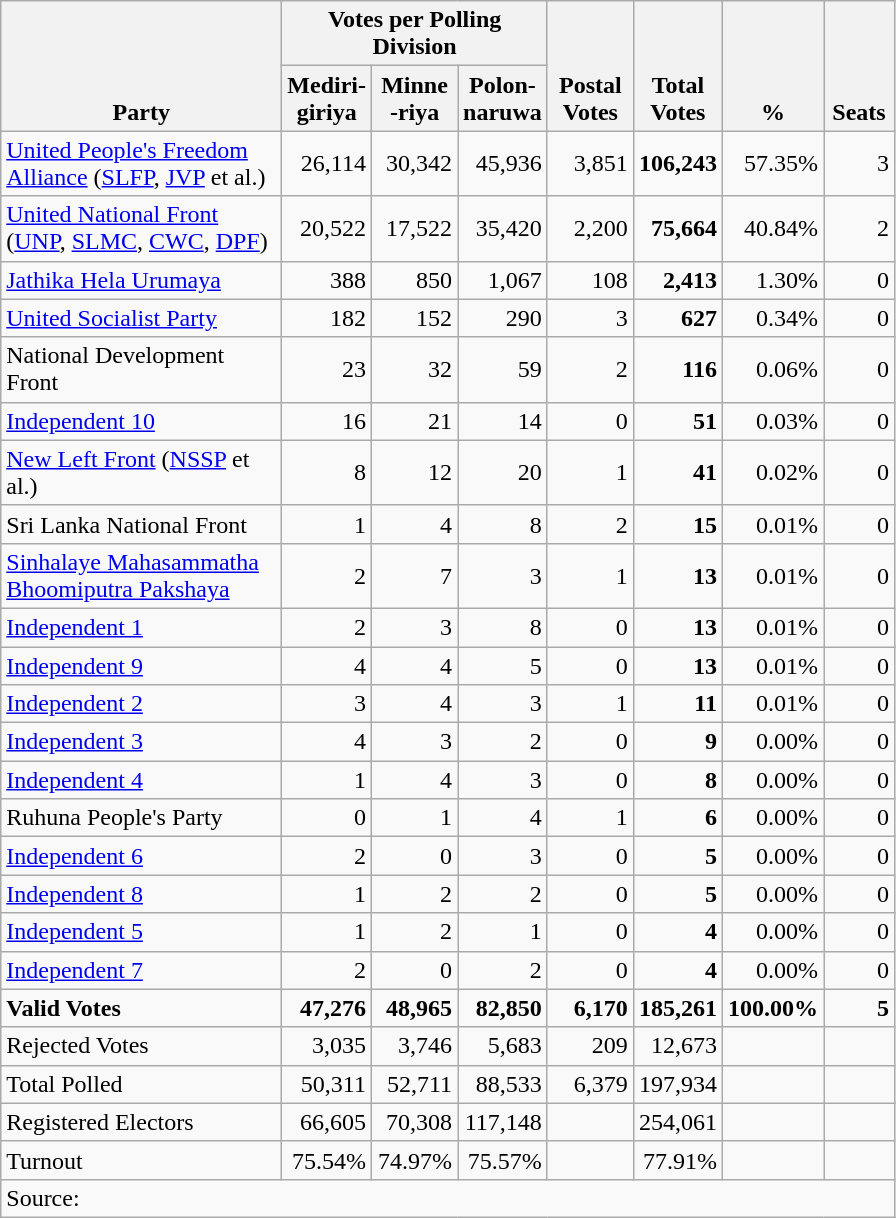<table class="wikitable" border="1" style="text-align:right;">
<tr>
<th align=left valign=bottom rowspan=2 width="180">Party</th>
<th colspan=3>Votes per Polling Division</th>
<th align=center valign=bottom rowspan=2 width="50">Postal<br>Votes</th>
<th align=center valign=bottom rowspan=2 width="50">Total Votes</th>
<th align=center valign=bottom rowspan=2 width="50">%</th>
<th align=center valign=bottom rowspan=2 width="40">Seats</th>
</tr>
<tr>
<th align=center valign=bottom width="50">Mediri-<br>giriya</th>
<th align=center valign=bottom width="50">Minne<br>-riya</th>
<th align=center valign=bottom width="50">Polon-<br>naruwa</th>
</tr>
<tr>
<td align=left><a href='#'>United People's Freedom Alliance</a> (<a href='#'>SLFP</a>, <a href='#'>JVP</a> et al.)</td>
<td>26,114</td>
<td>30,342</td>
<td>45,936</td>
<td>3,851</td>
<td><strong>106,243</strong></td>
<td>57.35%</td>
<td>3</td>
</tr>
<tr>
<td align=left><a href='#'>United National Front</a><br>(<a href='#'>UNP</a>, <a href='#'>SLMC</a>, <a href='#'>CWC</a>, <a href='#'>DPF</a>)</td>
<td>20,522</td>
<td>17,522</td>
<td>35,420</td>
<td>2,200</td>
<td><strong>75,664</strong></td>
<td>40.84%</td>
<td>2</td>
</tr>
<tr>
<td align=left><a href='#'>Jathika Hela Urumaya</a></td>
<td>388</td>
<td>850</td>
<td>1,067</td>
<td>108</td>
<td><strong>2,413</strong></td>
<td>1.30%</td>
<td>0</td>
</tr>
<tr>
<td align=left><a href='#'>United Socialist Party</a></td>
<td>182</td>
<td>152</td>
<td>290</td>
<td>3</td>
<td><strong>627</strong></td>
<td>0.34%</td>
<td>0</td>
</tr>
<tr>
<td align=left>National Development Front</td>
<td>23</td>
<td>32</td>
<td>59</td>
<td>2</td>
<td><strong>116</strong></td>
<td>0.06%</td>
<td>0</td>
</tr>
<tr>
<td align=left><a href='#'>Independent 10</a></td>
<td>16</td>
<td>21</td>
<td>14</td>
<td>0</td>
<td><strong>51</strong></td>
<td>0.03%</td>
<td>0</td>
</tr>
<tr>
<td align=left><a href='#'>New Left Front</a> (<a href='#'>NSSP</a> et al.)</td>
<td>8</td>
<td>12</td>
<td>20</td>
<td>1</td>
<td><strong>41</strong></td>
<td>0.02%</td>
<td>0</td>
</tr>
<tr>
<td align=left>Sri Lanka National Front</td>
<td>1</td>
<td>4</td>
<td>8</td>
<td>2</td>
<td><strong>15</strong></td>
<td>0.01%</td>
<td>0</td>
</tr>
<tr>
<td align=left><a href='#'>Sinhalaye Mahasammatha Bhoomiputra Pakshaya</a></td>
<td>2</td>
<td>7</td>
<td>3</td>
<td>1</td>
<td><strong>13</strong></td>
<td>0.01%</td>
<td>0</td>
</tr>
<tr>
<td align=left><a href='#'>Independent 1</a></td>
<td>2</td>
<td>3</td>
<td>8</td>
<td>0</td>
<td><strong>13</strong></td>
<td>0.01%</td>
<td>0</td>
</tr>
<tr>
<td align=left><a href='#'>Independent 9</a></td>
<td>4</td>
<td>4</td>
<td>5</td>
<td>0</td>
<td><strong>13</strong></td>
<td>0.01%</td>
<td>0</td>
</tr>
<tr>
<td align=left><a href='#'>Independent 2</a></td>
<td>3</td>
<td>4</td>
<td>3</td>
<td>1</td>
<td><strong>11</strong></td>
<td>0.01%</td>
<td>0</td>
</tr>
<tr>
<td align=left><a href='#'>Independent 3</a></td>
<td>4</td>
<td>3</td>
<td>2</td>
<td>0</td>
<td><strong>9</strong></td>
<td>0.00%</td>
<td>0</td>
</tr>
<tr>
<td align=left><a href='#'>Independent 4</a></td>
<td>1</td>
<td>4</td>
<td>3</td>
<td>0</td>
<td><strong>8</strong></td>
<td>0.00%</td>
<td>0</td>
</tr>
<tr>
<td align=left>Ruhuna People's Party</td>
<td>0</td>
<td>1</td>
<td>4</td>
<td>1</td>
<td><strong>6</strong></td>
<td>0.00%</td>
<td>0</td>
</tr>
<tr>
<td align=left><a href='#'>Independent 6</a></td>
<td>2</td>
<td>0</td>
<td>3</td>
<td>0</td>
<td><strong>5</strong></td>
<td>0.00%</td>
<td>0</td>
</tr>
<tr>
<td align=left><a href='#'>Independent 8</a></td>
<td>1</td>
<td>2</td>
<td>2</td>
<td>0</td>
<td><strong>5</strong></td>
<td>0.00%</td>
<td>0</td>
</tr>
<tr>
<td align=left><a href='#'>Independent 5</a></td>
<td>1</td>
<td>2</td>
<td>1</td>
<td>0</td>
<td><strong>4</strong></td>
<td>0.00%</td>
<td>0</td>
</tr>
<tr>
<td align=left><a href='#'>Independent 7</a></td>
<td>2</td>
<td>0</td>
<td>2</td>
<td>0</td>
<td><strong>4</strong></td>
<td>0.00%</td>
<td>0</td>
</tr>
<tr>
<td align=left><strong>Valid Votes</strong></td>
<td><strong>47,276</strong></td>
<td><strong>48,965</strong></td>
<td><strong>82,850</strong></td>
<td><strong>6,170</strong></td>
<td><strong>185,261</strong></td>
<td><strong>100.00%</strong></td>
<td><strong>5</strong></td>
</tr>
<tr>
<td align=left>Rejected Votes</td>
<td>3,035</td>
<td>3,746</td>
<td>5,683</td>
<td>209</td>
<td>12,673</td>
<td></td>
<td></td>
</tr>
<tr>
<td align=left>Total Polled</td>
<td>50,311</td>
<td>52,711</td>
<td>88,533</td>
<td>6,379</td>
<td>197,934</td>
<td></td>
<td></td>
</tr>
<tr>
<td align=left>Registered Electors</td>
<td>66,605</td>
<td>70,308</td>
<td>117,148</td>
<td></td>
<td>254,061</td>
<td></td>
<td></td>
</tr>
<tr>
<td align=left>Turnout</td>
<td>75.54%</td>
<td>74.97%</td>
<td>75.57%</td>
<td></td>
<td>77.91%</td>
<td></td>
<td></td>
</tr>
<tr>
<td align=left colspan=9>Source:</td>
</tr>
</table>
